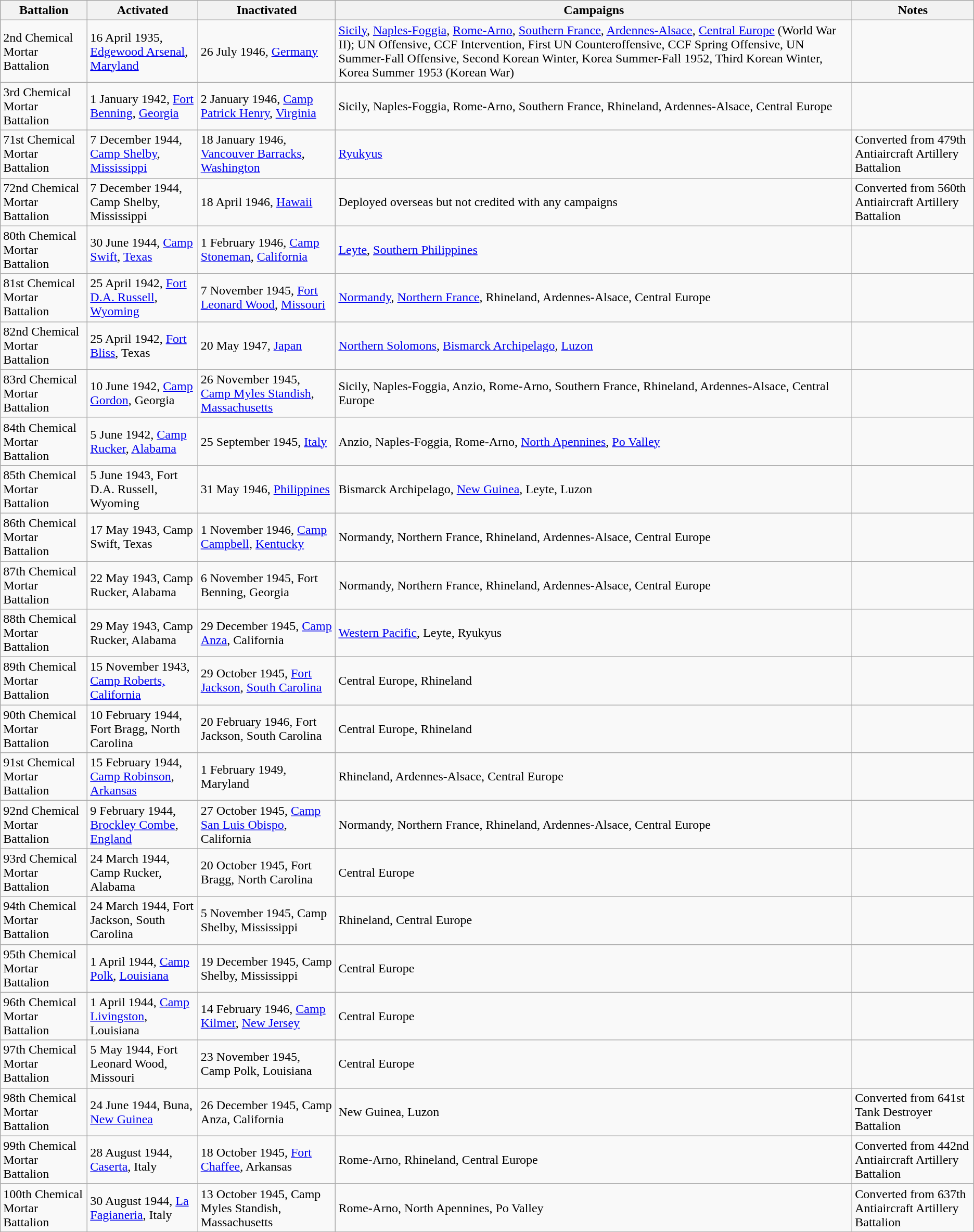<table class="wikitable">
<tr>
<th>Battalion</th>
<th>Activated</th>
<th>Inactivated</th>
<th>Campaigns</th>
<th>Notes</th>
</tr>
<tr>
<td>2nd Chemical Mortar Battalion</td>
<td>16 April 1935, <a href='#'>Edgewood Arsenal</a>, <a href='#'>Maryland</a></td>
<td>26 July 1946, <a href='#'>Germany</a></td>
<td><a href='#'>Sicily</a>, <a href='#'>Naples-Foggia</a>, <a href='#'>Rome-Arno</a>, <a href='#'>Southern France</a>, <a href='#'>Ardennes-Alsace</a>, <a href='#'>Central Europe</a> (World War II); UN Offensive, CCF Intervention, First UN Counteroffensive, CCF Spring Offensive, UN Summer-Fall Offensive, Second Korean Winter, Korea Summer-Fall 1952, Third Korean Winter, Korea Summer 1953 (Korean War)</td>
<td></td>
</tr>
<tr>
<td>3rd Chemical Mortar Battalion</td>
<td>1 January 1942, <a href='#'>Fort Benning</a>, <a href='#'>Georgia</a></td>
<td>2 January 1946, <a href='#'>Camp Patrick Henry</a>, <a href='#'>Virginia</a></td>
<td>Sicily, Naples-Foggia, Rome-Arno, Southern France, Rhineland, Ardennes-Alsace, Central Europe</td>
<td></td>
</tr>
<tr>
<td>71st Chemical Mortar Battalion</td>
<td>7 December 1944, <a href='#'>Camp Shelby</a>, <a href='#'>Mississippi</a></td>
<td>18 January 1946, <a href='#'>Vancouver Barracks</a>, <a href='#'>Washington</a></td>
<td><a href='#'>Ryukyus</a></td>
<td>Converted from 479th Antiaircraft Artillery Battalion</td>
</tr>
<tr>
<td>72nd Chemical Mortar Battalion</td>
<td>7 December 1944, Camp Shelby, Mississippi</td>
<td>18 April 1946, <a href='#'>Hawaii</a></td>
<td>Deployed overseas but not credited with any campaigns</td>
<td>Converted from 560th Antiaircraft Artillery Battalion</td>
</tr>
<tr>
<td>80th Chemical Mortar Battalion</td>
<td>30 June 1944, <a href='#'>Camp Swift</a>, <a href='#'>Texas</a></td>
<td>1 February 1946, <a href='#'>Camp Stoneman</a>, <a href='#'>California</a></td>
<td><a href='#'>Leyte</a>, <a href='#'>Southern Philippines</a></td>
<td></td>
</tr>
<tr>
<td>81st Chemical Mortar Battalion</td>
<td>25 April 1942, <a href='#'>Fort D.A. Russell</a>, <a href='#'>Wyoming</a></td>
<td>7 November 1945, <a href='#'>Fort Leonard Wood</a>, <a href='#'>Missouri</a></td>
<td><a href='#'>Normandy</a>, <a href='#'>Northern France</a>, Rhineland, Ardennes-Alsace, Central Europe</td>
<td></td>
</tr>
<tr>
<td>82nd Chemical Mortar Battalion</td>
<td>25 April 1942, <a href='#'>Fort Bliss</a>, Texas</td>
<td>20 May 1947, <a href='#'>Japan</a></td>
<td><a href='#'>Northern Solomons</a>, <a href='#'>Bismarck Archipelago</a>, <a href='#'>Luzon</a></td>
<td></td>
</tr>
<tr>
<td>83rd Chemical Mortar Battalion</td>
<td>10 June 1942, <a href='#'>Camp Gordon</a>, Georgia</td>
<td>26 November 1945, <a href='#'>Camp Myles Standish</a>, <a href='#'>Massachusetts</a></td>
<td>Sicily, Naples-Foggia, Anzio, Rome-Arno, Southern France, Rhineland, Ardennes-Alsace, Central Europe</td>
<td></td>
</tr>
<tr>
<td>84th Chemical Mortar Battalion</td>
<td>5 June 1942, <a href='#'>Camp Rucker</a>, <a href='#'>Alabama</a></td>
<td>25 September 1945, <a href='#'>Italy</a></td>
<td>Anzio, Naples-Foggia, Rome-Arno, <a href='#'>North Apennines</a>, <a href='#'>Po Valley</a></td>
<td></td>
</tr>
<tr>
<td>85th Chemical Mortar Battalion</td>
<td>5 June 1943, Fort D.A. Russell, Wyoming</td>
<td>31 May 1946, <a href='#'>Philippines</a></td>
<td>Bismarck Archipelago, <a href='#'>New Guinea</a>, Leyte, Luzon</td>
<td></td>
</tr>
<tr>
<td>86th Chemical Mortar Battalion</td>
<td>17 May 1943, Camp Swift, Texas</td>
<td>1 November 1946, <a href='#'>Camp Campbell</a>, <a href='#'>Kentucky</a></td>
<td>Normandy, Northern France, Rhineland, Ardennes-Alsace, Central Europe</td>
<td></td>
</tr>
<tr>
<td>87th Chemical Mortar Battalion</td>
<td>22 May 1943, Camp Rucker, Alabama</td>
<td>6 November 1945, Fort Benning, Georgia</td>
<td>Normandy, Northern France, Rhineland, Ardennes-Alsace, Central Europe</td>
<td></td>
</tr>
<tr>
<td>88th Chemical Mortar Battalion</td>
<td>29 May 1943, Camp Rucker, Alabama</td>
<td>29 December 1945, <a href='#'>Camp Anza</a>, California</td>
<td><a href='#'>Western Pacific</a>, Leyte, Ryukyus</td>
<td></td>
</tr>
<tr>
<td>89th Chemical Mortar Battalion</td>
<td>15 November 1943, <a href='#'>Camp Roberts, California</a></td>
<td>29 October 1945, <a href='#'>Fort Jackson</a>, <a href='#'>South Carolina</a></td>
<td>Central Europe, Rhineland</td>
<td></td>
</tr>
<tr>
<td>90th Chemical Mortar Battalion</td>
<td>10 February 1944, Fort Bragg, North Carolina</td>
<td>20 February 1946, Fort Jackson, South Carolina</td>
<td>Central Europe, Rhineland</td>
<td></td>
</tr>
<tr>
<td>91st Chemical Mortar Battalion</td>
<td>15 February 1944, <a href='#'>Camp Robinson</a>, <a href='#'>Arkansas</a></td>
<td>1 February 1949, Maryland</td>
<td>Rhineland, Ardennes-Alsace, Central Europe</td>
<td></td>
</tr>
<tr>
<td>92nd Chemical Mortar Battalion</td>
<td>9 February 1944, <a href='#'>Brockley Combe</a>, <a href='#'>England</a></td>
<td>27 October 1945, <a href='#'>Camp San Luis Obispo</a>, California</td>
<td>Normandy, Northern France, Rhineland, Ardennes-Alsace, Central Europe</td>
<td></td>
</tr>
<tr>
<td>93rd Chemical Mortar Battalion</td>
<td>24 March 1944, Camp Rucker, Alabama</td>
<td>20 October 1945, Fort Bragg, North Carolina</td>
<td>Central Europe</td>
<td></td>
</tr>
<tr>
<td>94th Chemical Mortar Battalion</td>
<td>24 March 1944, Fort Jackson, South Carolina</td>
<td>5 November 1945, Camp Shelby, Mississippi</td>
<td>Rhineland, Central Europe</td>
<td></td>
</tr>
<tr>
<td>95th Chemical Mortar Battalion</td>
<td>1 April 1944, <a href='#'>Camp Polk</a>, <a href='#'>Louisiana</a></td>
<td>19 December 1945, Camp Shelby, Mississippi</td>
<td>Central Europe</td>
<td></td>
</tr>
<tr>
<td>96th Chemical Mortar Battalion</td>
<td>1 April 1944, <a href='#'>Camp Livingston</a>, Louisiana</td>
<td>14 February 1946, <a href='#'>Camp Kilmer</a>, <a href='#'>New Jersey</a></td>
<td>Central Europe</td>
<td></td>
</tr>
<tr>
<td>97th Chemical Mortar Battalion</td>
<td>5 May 1944, Fort Leonard Wood, Missouri</td>
<td>23 November 1945, Camp Polk, Louisiana</td>
<td>Central Europe</td>
<td></td>
</tr>
<tr>
<td>98th Chemical Mortar Battalion</td>
<td>24 June 1944, Buna, <a href='#'>New Guinea</a></td>
<td>26 December 1945, Camp Anza, California</td>
<td>New Guinea, Luzon</td>
<td>Converted from 641st Tank Destroyer Battalion</td>
</tr>
<tr>
<td>99th Chemical Mortar Battalion</td>
<td>28 August 1944, <a href='#'>Caserta</a>, Italy</td>
<td>18 October 1945, <a href='#'>Fort Chaffee</a>, Arkansas</td>
<td>Rome-Arno, Rhineland, Central Europe</td>
<td>Converted from 442nd Antiaircraft Artillery Battalion</td>
</tr>
<tr>
<td>100th Chemical Mortar Battalion</td>
<td>30 August 1944, <a href='#'>La Fagianeria</a>, Italy</td>
<td>13 October 1945, Camp Myles Standish, Massachusetts</td>
<td>Rome-Arno, North Apennines, Po Valley</td>
<td>Converted from 637th Antiaircraft Artillery Battalion</td>
</tr>
</table>
